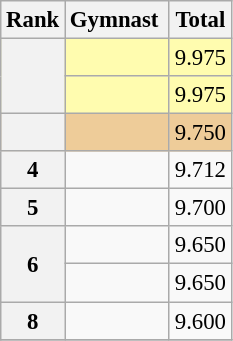<table class="wikitable sortable" style="text-align:center; font-size:95%">
<tr>
<th scope=col>Rank</th>
<th scope=col>Gymnast </th>
<th scope=col>Total</th>
</tr>
<tr bgcolor=fffcaf>
<th scope=row style="text-align:center" rowspan=2></th>
<td align=left> </td>
<td>9.975</td>
</tr>
<tr bgcolor=fffcaf>
<td align=left> </td>
<td>9.975</td>
</tr>
<tr bgcolor=eecc99>
<th scope=row style="text-align:center"></th>
<td align=left> </td>
<td>9.750</td>
</tr>
<tr>
<th scope=row style="text-align:center">4</th>
<td align=left> </td>
<td>9.712</td>
</tr>
<tr>
<th scope=row style="text-align:center">5</th>
<td align=left> </td>
<td>9.700</td>
</tr>
<tr>
<th scope=row style="text-align:center" rowspan=2>6</th>
<td align=left> </td>
<td>9.650</td>
</tr>
<tr>
<td align=left> </td>
<td>9.650</td>
</tr>
<tr>
<th scope=row style="text-align:center">8</th>
<td align=left> </td>
<td>9.600</td>
</tr>
<tr>
</tr>
</table>
